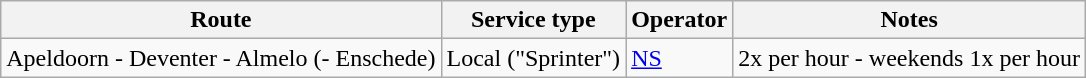<table class="wikitable">
<tr>
<th>Route</th>
<th>Service type</th>
<th>Operator</th>
<th>Notes</th>
</tr>
<tr>
<td>Apeldoorn - Deventer - Almelo (- Enschede)</td>
<td>Local ("Sprinter")</td>
<td><a href='#'>NS</a></td>
<td>2x per hour - weekends 1x per hour</td>
</tr>
</table>
